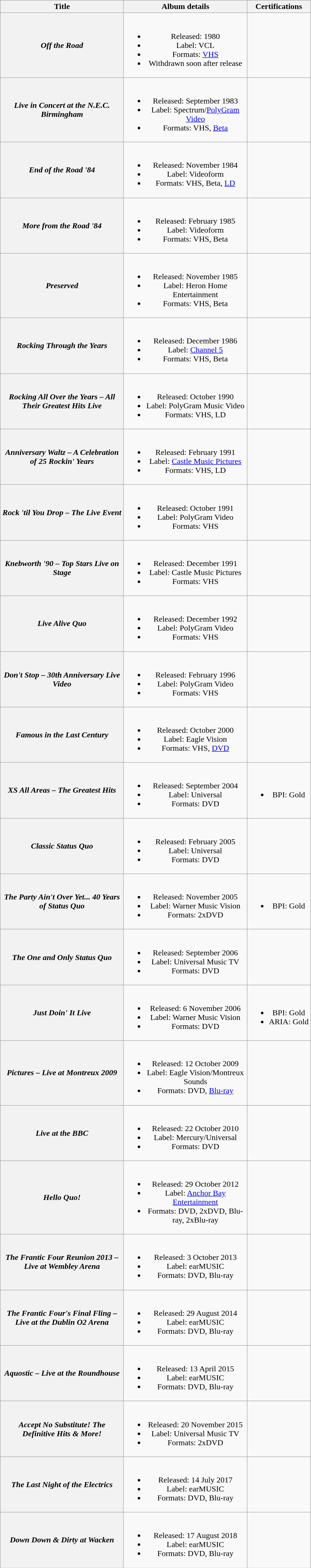<table class="wikitable plainrowheaders" style="text-align:center;">
<tr>
<th scope="col" style="width:15em;">Title</th>
<th scope="col" style="width:15em;">Album details</th>
<th>Certifications</th>
</tr>
<tr>
<th scope="row"><em>Off the Road</em></th>
<td><br><ul><li>Released: 1980</li><li>Label: VCL</li><li>Formats: <a href='#'>VHS</a></li><li>Withdrawn soon after release</li></ul></td>
<td></td>
</tr>
<tr>
<th scope="row"><em>Live in Concert at the N.E.C. Birmingham</em></th>
<td><br><ul><li>Released: September 1983</li><li>Label: Spectrum/<a href='#'>PolyGram Video</a></li><li>Formats: VHS, <a href='#'>Beta</a></li></ul></td>
<td></td>
</tr>
<tr>
<th scope="row"><em>End of the Road '84</em></th>
<td><br><ul><li>Released: November 1984</li><li>Label: Videoform</li><li>Formats: VHS, Beta, <a href='#'>LD</a></li></ul></td>
<td></td>
</tr>
<tr>
<th scope="row"><em>More from the Road '84</em></th>
<td><br><ul><li>Released: February 1985</li><li>Label: Videoform</li><li>Formats: VHS, Beta</li></ul></td>
<td></td>
</tr>
<tr>
<th scope="row"><em>Preserved</em></th>
<td><br><ul><li>Released: November 1985</li><li>Label: Heron Home Entertainment</li><li>Formats: VHS, Beta</li></ul></td>
<td></td>
</tr>
<tr>
<th scope="row"><em>Rocking Through the Years</em></th>
<td><br><ul><li>Released: December 1986</li><li>Label: <a href='#'>Channel 5</a></li><li>Formats: VHS, Beta</li></ul></td>
<td></td>
</tr>
<tr>
<th scope="row"><em>Rocking All Over the Years – All Their Greatest Hits Live</em></th>
<td><br><ul><li>Released: October 1990</li><li>Label: PolyGram Music Video</li><li>Formats: VHS, LD</li></ul></td>
<td></td>
</tr>
<tr>
<th scope="row"><em>Anniversary Waltz – A Celebration of 25 Rockin' Years</em></th>
<td><br><ul><li>Released: February 1991</li><li>Label: <a href='#'>Castle Music Pictures</a></li><li>Formats: VHS, LD</li></ul></td>
<td></td>
</tr>
<tr>
<th scope="row"><em>Rock 'til You Drop – The Live Event</em></th>
<td><br><ul><li>Released: October 1991</li><li>Label: PolyGram Video</li><li>Formats: VHS</li></ul></td>
<td></td>
</tr>
<tr>
<th scope="row"><em>Knebworth '90 – Top Stars Live on Stage</em></th>
<td><br><ul><li>Released: December 1991</li><li>Label: Castle Music Pictures</li><li>Formats: VHS</li></ul></td>
<td></td>
</tr>
<tr>
<th scope="row"><em>Live Alive Quo</em></th>
<td><br><ul><li>Released: December 1992</li><li>Label: PolyGram Video</li><li>Formats: VHS</li></ul></td>
<td></td>
</tr>
<tr>
<th scope="row"><em>Don't Stop – 30th Anniversary Live Video</em></th>
<td><br><ul><li>Released: February 1996</li><li>Label: PolyGram Video</li><li>Formats: VHS</li></ul></td>
<td></td>
</tr>
<tr>
<th scope="row"><em>Famous in the Last Century</em></th>
<td><br><ul><li>Released: October 2000</li><li>Label: Eagle Vision</li><li>Formats: VHS, <a href='#'>DVD</a></li></ul></td>
<td></td>
</tr>
<tr>
<th scope="row"><em>XS All Areas – The Greatest Hits</em></th>
<td><br><ul><li>Released: September 2004</li><li>Label: Universal</li><li>Formats: DVD</li></ul></td>
<td><br><ul><li>BPI: Gold</li></ul></td>
</tr>
<tr>
<th scope="row"><em>Classic Status Quo</em></th>
<td><br><ul><li>Released: February 2005</li><li>Label: Universal</li><li>Formats: DVD</li></ul></td>
<td></td>
</tr>
<tr>
<th scope="row"><em>The Party Ain't Over Yet... 40 Years of Status Quo</em></th>
<td><br><ul><li>Released: November 2005</li><li>Label: Warner Music Vision</li><li>Formats: 2xDVD</li></ul></td>
<td><br><ul><li>BPI: Gold</li></ul></td>
</tr>
<tr>
<th scope="row"><em>The One and Only Status Quo</em></th>
<td><br><ul><li>Released: September 2006</li><li>Label: Universal Music TV</li><li>Formats: DVD</li></ul></td>
<td></td>
</tr>
<tr>
<th scope="row"><em>Just Doin' It Live</em></th>
<td><br><ul><li>Released: 6 November 2006</li><li>Label: Warner Music Vision</li><li>Formats: DVD</li></ul></td>
<td><br><ul><li>BPI: Gold</li><li>ARIA: Gold</li></ul></td>
</tr>
<tr>
<th scope="row"><em>Pictures – Live at Montreux 2009</em></th>
<td><br><ul><li>Released: 12 October 2009</li><li>Label: Eagle Vision/Montreux Sounds</li><li>Formats: DVD, <a href='#'>Blu-ray</a></li></ul></td>
<td></td>
</tr>
<tr>
<th scope="row"><em>Live at the BBC</em></th>
<td><br><ul><li>Released: 22 October 2010</li><li>Label: Mercury/Universal</li><li>Formats: DVD</li></ul></td>
<td></td>
</tr>
<tr>
<th scope="row"><em>Hello Quo!</em></th>
<td><br><ul><li>Released: 29 October 2012</li><li>Label: <a href='#'>Anchor Bay Entertainment</a></li><li>Formats: DVD, 2xDVD, Blu-ray, 2xBlu-ray</li></ul></td>
<td></td>
</tr>
<tr>
<th scope="row"><em>The Frantic Four Reunion 2013 – Live at Wembley Arena</em></th>
<td><br><ul><li>Released: 3 October 2013</li><li>Label: earMUSIC</li><li>Formats: DVD, Blu-ray</li></ul></td>
<td></td>
</tr>
<tr>
<th scope="row"><em>The Frantic Four's Final Fling – Live at the Dublin O2 Arena</em></th>
<td><br><ul><li>Released: 29 August 2014</li><li>Label: earMUSIC</li><li>Formats: DVD, Blu-ray</li></ul></td>
<td></td>
</tr>
<tr>
<th scope="row"><em>Aquostic – Live at the Roundhouse</em></th>
<td><br><ul><li>Released: 13 April 2015</li><li>Label: earMUSIC</li><li>Formats: DVD, Blu-ray</li></ul></td>
<td></td>
</tr>
<tr>
<th scope="row"><em>Accept No Substitute! The Definitive Hits & More!</em></th>
<td><br><ul><li>Released: 20 November 2015</li><li>Label: Universal Music TV</li><li>Formats: 2xDVD</li></ul></td>
<td></td>
</tr>
<tr>
<th scope="row"><em>The Last Night of the Electrics</em></th>
<td><br><ul><li>Released: 14 July 2017</li><li>Label: earMUSIC</li><li>Formats: DVD, Blu-ray</li></ul></td>
<td></td>
</tr>
<tr>
<th scope="row"><em>Down Down & Dirty at Wacken</em></th>
<td><br><ul><li>Released: 17 August 2018</li><li>Label: earMUSIC</li><li>Formats: DVD, Blu-ray</li></ul></td>
</tr>
</table>
